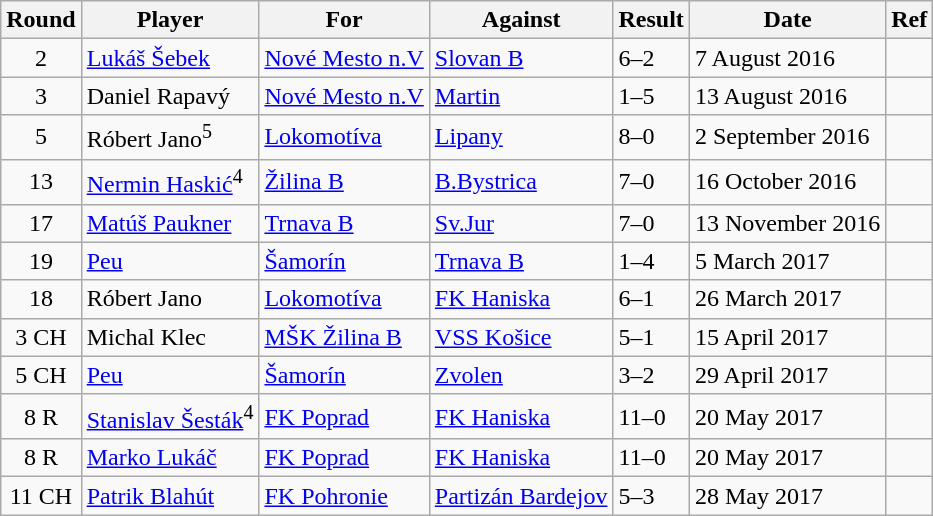<table class="wikitable sortable">
<tr>
<th>Round</th>
<th>Player</th>
<th>For</th>
<th>Against</th>
<th style="text-align:center">Result</th>
<th>Date</th>
<th>Ref</th>
</tr>
<tr>
<td align="center">2</td>
<td> <a href='#'>Lukáš Šebek</a></td>
<td><a href='#'>Nové Mesto n.V</a></td>
<td><a href='#'>Slovan B</a></td>
<td>6–2</td>
<td>7 August 2016</td>
<td></td>
</tr>
<tr>
<td align="center">3</td>
<td> Daniel Rapavý</td>
<td><a href='#'>Nové Mesto n.V</a></td>
<td><a href='#'>Martin</a></td>
<td>1–5</td>
<td>13 August 2016</td>
<td></td>
</tr>
<tr>
<td align="center">5</td>
<td> Róbert Jano<sup>5</sup></td>
<td><a href='#'>Lokomotíva</a></td>
<td><a href='#'>Lipany</a></td>
<td>8–0</td>
<td>2 September 2016</td>
<td></td>
</tr>
<tr>
<td align="center">13</td>
<td> <a href='#'>Nermin Haskić</a><sup>4</sup></td>
<td><a href='#'>Žilina B</a></td>
<td><a href='#'>B.Bystrica</a></td>
<td>7–0</td>
<td>16 October 2016</td>
<td></td>
</tr>
<tr>
<td align="center">17</td>
<td> <a href='#'>Matúš Paukner</a></td>
<td><a href='#'>Trnava B</a></td>
<td><a href='#'>Sv.Jur</a></td>
<td>7–0</td>
<td>13 November 2016</td>
<td></td>
</tr>
<tr>
<td align="center">19</td>
<td> <a href='#'>Peu</a></td>
<td><a href='#'>Šamorín</a></td>
<td><a href='#'>Trnava B</a></td>
<td>1–4</td>
<td>5 March 2017</td>
<td></td>
</tr>
<tr>
<td align="center">18</td>
<td> Róbert Jano</td>
<td><a href='#'>Lokomotíva</a></td>
<td><a href='#'>FK Haniska</a></td>
<td>6–1</td>
<td>26 March 2017</td>
<td></td>
</tr>
<tr>
<td align="center">3 CH</td>
<td> Michal Klec</td>
<td><a href='#'>MŠK Žilina B</a></td>
<td><a href='#'>VSS Košice</a></td>
<td>5–1</td>
<td>15 April 2017</td>
<td></td>
</tr>
<tr>
<td align="center">5 CH</td>
<td> <a href='#'>Peu</a></td>
<td><a href='#'>Šamorín</a></td>
<td><a href='#'>Zvolen</a></td>
<td>3–2</td>
<td>29 April 2017</td>
<td></td>
</tr>
<tr>
<td align="center">8 R</td>
<td> <a href='#'>Stanislav Šesták</a><sup>4</sup></td>
<td><a href='#'>FK Poprad</a></td>
<td><a href='#'>FK Haniska</a></td>
<td>11–0</td>
<td>20 May 2017</td>
<td></td>
</tr>
<tr>
<td align="center">8 R</td>
<td> <a href='#'>Marko Lukáč</a></td>
<td><a href='#'>FK Poprad</a></td>
<td><a href='#'>FK Haniska</a></td>
<td>11–0</td>
<td>20 May 2017</td>
<td></td>
</tr>
<tr>
<td align="center">11 CH</td>
<td> <a href='#'>Patrik Blahút</a></td>
<td><a href='#'>FK Pohronie</a></td>
<td><a href='#'>Partizán Bardejov</a></td>
<td>5–3</td>
<td>28 May 2017</td>
<td></td>
</tr>
</table>
